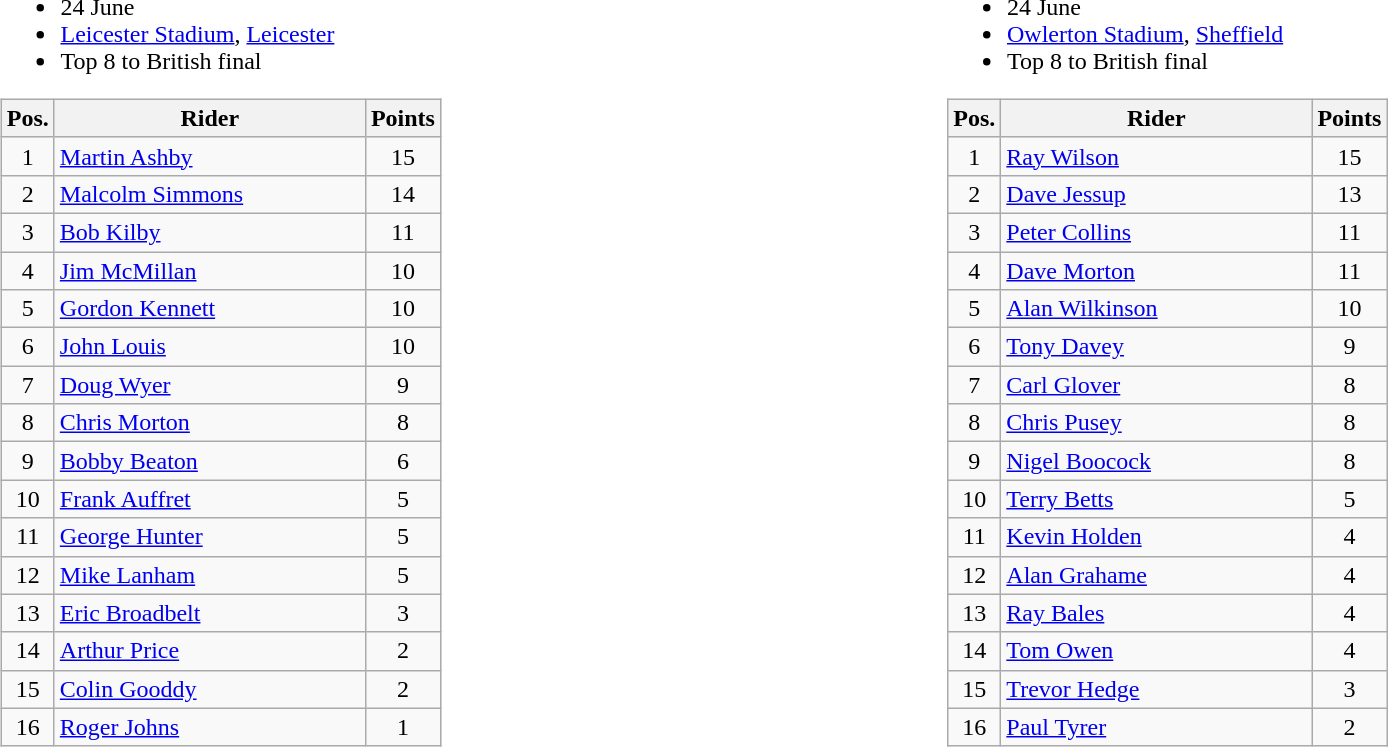<table width=100%>
<tr>
<td width=50% valign=top><br><ul><li>24 June</li><li> <a href='#'>Leicester Stadium</a>, <a href='#'>Leicester</a></li><li>Top 8 to British final</li></ul><table class="wikitable" style="text-align:center;">
<tr>
<th width=25px>Pos.</th>
<th width=200px>Rider</th>
<th width=40px>Points</th>
</tr>
<tr>
<td>1</td>
<td align=left> <a href='#'>Martin Ashby</a></td>
<td>15</td>
</tr>
<tr>
<td>2</td>
<td align=left> <a href='#'>Malcolm Simmons</a></td>
<td>14</td>
</tr>
<tr>
<td>3</td>
<td align=left> <a href='#'>Bob Kilby</a></td>
<td>11</td>
</tr>
<tr>
<td>4</td>
<td align=left> <a href='#'>Jim McMillan</a></td>
<td>10</td>
</tr>
<tr>
<td>5</td>
<td align=left> <a href='#'>Gordon Kennett</a></td>
<td>10</td>
</tr>
<tr>
<td>6</td>
<td align=left> <a href='#'>John Louis</a></td>
<td>10</td>
</tr>
<tr>
<td>7</td>
<td align=left> <a href='#'>Doug Wyer</a></td>
<td>9</td>
</tr>
<tr>
<td>8</td>
<td align=left> <a href='#'>Chris Morton</a></td>
<td>8</td>
</tr>
<tr>
<td>9</td>
<td align=left> <a href='#'>Bobby Beaton</a></td>
<td>6</td>
</tr>
<tr>
<td>10</td>
<td align=left> <a href='#'>Frank Auffret</a></td>
<td>5</td>
</tr>
<tr>
<td>11</td>
<td align=left> <a href='#'>George Hunter</a></td>
<td>5</td>
</tr>
<tr>
<td>12</td>
<td align=left> <a href='#'>Mike Lanham</a></td>
<td>5</td>
</tr>
<tr>
<td>13</td>
<td align=left> <a href='#'>Eric Broadbelt</a></td>
<td>3</td>
</tr>
<tr>
<td>14</td>
<td align=left> <a href='#'>Arthur Price</a></td>
<td>2</td>
</tr>
<tr>
<td>15</td>
<td align=left> <a href='#'>Colin Gooddy</a></td>
<td>2</td>
</tr>
<tr>
<td>16</td>
<td align=left> <a href='#'>Roger Johns</a></td>
<td>1</td>
</tr>
</table>
</td>
<td width=50% valign=top><br><ul><li>24 June</li><li> <a href='#'>Owlerton Stadium</a>, <a href='#'>Sheffield</a></li><li>Top 8 to British final</li></ul><table class="wikitable" style="text-align:center;">
<tr>
<th width=25px>Pos.</th>
<th width=200px>Rider</th>
<th width=40px>Points</th>
</tr>
<tr>
<td>1</td>
<td align=left> <a href='#'>Ray Wilson</a></td>
<td>15</td>
</tr>
<tr>
<td>2</td>
<td align=left> <a href='#'>Dave Jessup</a></td>
<td>13</td>
</tr>
<tr>
<td>3</td>
<td align=left> <a href='#'>Peter Collins</a></td>
<td>11</td>
</tr>
<tr>
<td>4</td>
<td align=left> <a href='#'>Dave Morton</a></td>
<td>11</td>
</tr>
<tr>
<td>5</td>
<td align=left> <a href='#'>Alan Wilkinson</a></td>
<td>10</td>
</tr>
<tr>
<td>6</td>
<td align=left> <a href='#'>Tony Davey</a></td>
<td>9</td>
</tr>
<tr>
<td>7</td>
<td align=left> <a href='#'>Carl Glover</a></td>
<td>8</td>
</tr>
<tr>
<td>8</td>
<td align=left> <a href='#'>Chris Pusey</a></td>
<td>8</td>
</tr>
<tr>
<td>9</td>
<td align=left> <a href='#'>Nigel Boocock</a></td>
<td>8</td>
</tr>
<tr>
<td>10</td>
<td align=left> <a href='#'>Terry Betts</a></td>
<td>5</td>
</tr>
<tr>
<td>11</td>
<td align=left> <a href='#'>Kevin Holden</a></td>
<td>4</td>
</tr>
<tr>
<td>12</td>
<td align=left> <a href='#'>Alan Grahame</a></td>
<td>4</td>
</tr>
<tr>
<td>13</td>
<td align=left> <a href='#'>Ray Bales</a></td>
<td>4</td>
</tr>
<tr>
<td>14</td>
<td align=left> <a href='#'>Tom Owen</a></td>
<td>4</td>
</tr>
<tr>
<td>15</td>
<td align=left> <a href='#'>Trevor Hedge</a></td>
<td>3</td>
</tr>
<tr>
<td>16</td>
<td align=left> <a href='#'>Paul Tyrer</a></td>
<td>2</td>
</tr>
</table>
</td>
</tr>
</table>
